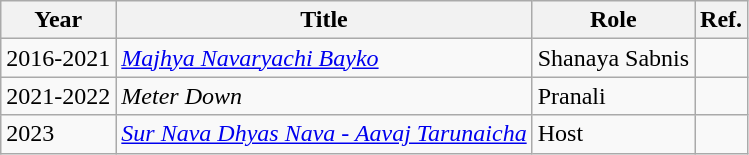<table class="wikitable sortable">
<tr>
<th>Year</th>
<th>Title</th>
<th>Role</th>
<th>Ref.</th>
</tr>
<tr>
<td>2016-2021</td>
<td><em><a href='#'>Majhya Navaryachi Bayko</a></em></td>
<td>Shanaya Sabnis</td>
<td></td>
</tr>
<tr>
<td>2021-2022</td>
<td><em>Meter Down</em></td>
<td>Pranali</td>
<td></td>
</tr>
<tr>
<td>2023</td>
<td><em><a href='#'>Sur Nava Dhyas Nava - Aavaj Tarunaicha</a></em></td>
<td>Host</td>
<td></td>
</tr>
</table>
